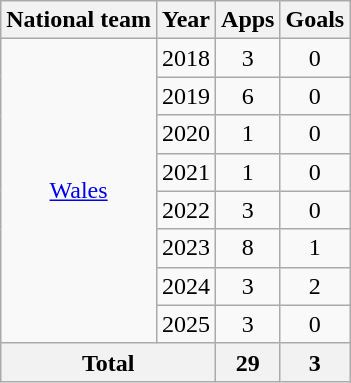<table class="wikitable" style="text-align:center">
<tr>
<th>National team</th>
<th>Year</th>
<th>Apps</th>
<th>Goals</th>
</tr>
<tr>
<td rowspan="8"><a href='#'>Wales</a></td>
<td>2018</td>
<td>3</td>
<td>0</td>
</tr>
<tr>
<td>2019</td>
<td>6</td>
<td>0</td>
</tr>
<tr>
<td>2020</td>
<td>1</td>
<td>0</td>
</tr>
<tr>
<td>2021</td>
<td>1</td>
<td>0</td>
</tr>
<tr>
<td>2022</td>
<td>3</td>
<td>0</td>
</tr>
<tr>
<td>2023</td>
<td>8</td>
<td>1</td>
</tr>
<tr>
<td>2024</td>
<td>3</td>
<td>2</td>
</tr>
<tr>
<td>2025</td>
<td>3</td>
<td>0</td>
</tr>
<tr>
<th colspan="2">Total</th>
<th>29</th>
<th>3</th>
</tr>
</table>
